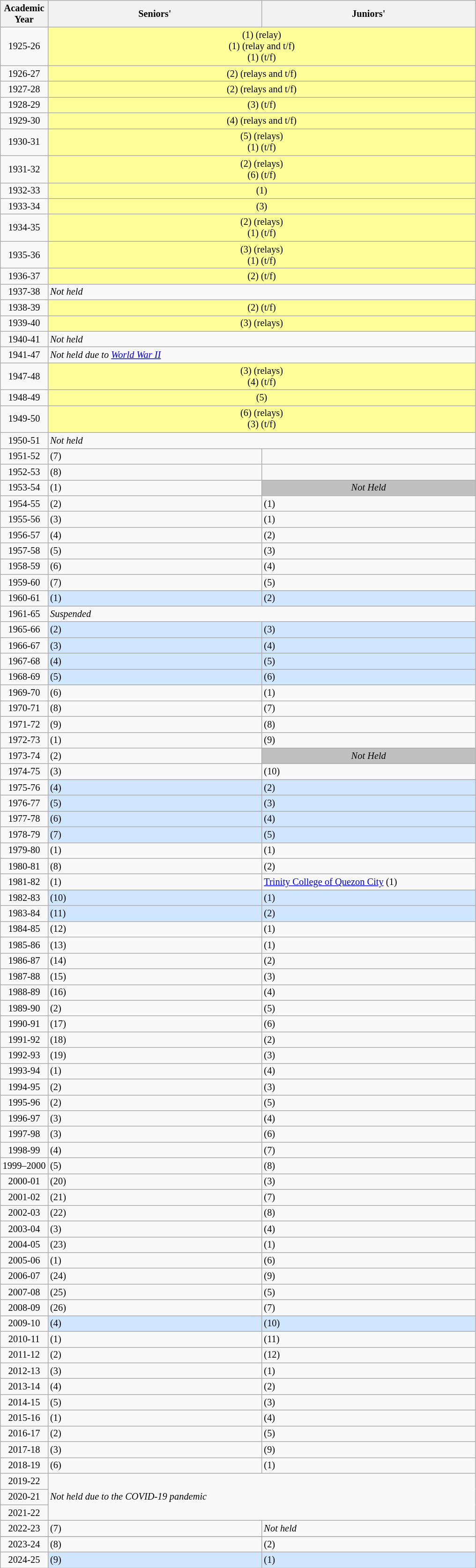<table class="wikitable" style="font-size:85%;">
<tr>
<th width=10%><strong>Academic<br>Year</strong></th>
<th width="45%"><strong>Seniors</strong>'</th>
<th width="45%"><strong>Juniors</strong>'</th>
</tr>
<tr>
<td align=center>1925-26</td>
<td colspan="2" align="center" bgcolor="#FFFF99"> (1) (relay)<br> (1) (relay and t/f)<br> (1) (t/f)</td>
</tr>
<tr>
<td align=center>1926-27</td>
<td colspan="2" align="center" bgcolor="#FFFF99"> (2) (relays and t/f)</td>
</tr>
<tr>
<td align=center>1927-28</td>
<td colspan="2" align="center" bgcolor="#FFFF99"> (2) (relays and t/f)</td>
</tr>
<tr>
<td align=center>1928-29</td>
<td colspan="2" align="center" bgcolor="#FFFF99"> (3) (t/f)</td>
</tr>
<tr>
<td align=center>1929-30</td>
<td colspan="2" align="center" bgcolor="#FFFF99"> (4) (relays and t/f)</td>
</tr>
<tr>
<td align=center>1930-31</td>
<td colspan="2" align="center" bgcolor="#FFFF99"> (5) (relays)<br> (1) (t/f)</td>
</tr>
<tr>
<td align=center>1931-32</td>
<td colspan="2" align="center" bgcolor="#FFFF99"> (2) (relays)<br> (6) (t/f)</td>
</tr>
<tr>
<td align=center>1932-33</td>
<td colspan="2" align="center" bgcolor="#FFFF99"> (1)</td>
</tr>
<tr>
<td align=center>1933-34</td>
<td colspan="2" align="center" bgcolor="#FFFF99"> (3)</td>
</tr>
<tr>
<td align=center>1934-35</td>
<td colspan="2" align="center" bgcolor="#FFFF99"> (2) (relays)<br> (1) (t/f)</td>
</tr>
<tr>
<td align=center>1935-36</td>
<td colspan="2" align="center" bgcolor="#FFFF99"> (3) (relays)<br> (1) (t/f)</td>
</tr>
<tr>
<td align=center>1936-37</td>
<td colspan="2" align="center" bgcolor="#FFFF99"> (2) (t/f)</td>
</tr>
<tr>
<td align=center>1937-38</td>
<td colspan="2"><em>Not held</em></td>
</tr>
<tr>
<td align=center>1938-39</td>
<td colspan="2" align="center" bgcolor="#FFFF99"> (2) (t/f)</td>
</tr>
<tr>
<td align=center>1939-40</td>
<td colspan="2" align="center" bgcolor="#FFFF99"> (3) (relays)</td>
</tr>
<tr>
<td align=center>1940-41</td>
<td colspan="2"><em>Not held</em></td>
</tr>
<tr>
<td align=center>1941-47</td>
<td colspan="2"><em>Not held due to <a href='#'>World War II</a></em></td>
</tr>
<tr>
<td align=center>1947-48</td>
<td colspan="2" align="center" bgcolor="#FFFF99"> (3) (relays)<br> (4) (t/f)</td>
</tr>
<tr>
<td align=center>1948-49</td>
<td colspan="2" align="center" bgcolor="#FFFF99"> (5)</td>
</tr>
<tr>
<td align=center>1949-50</td>
<td colspan="2" align="center" bgcolor="#FFFF99"> (6) (relays)<br> (3) (t/f)</td>
</tr>
<tr>
<td align=center>1950-51</td>
<td colspan="2"><em>Not held</em></td>
</tr>
<tr>
<td align=center>1951-52</td>
<td> (7)</td>
<td></td>
</tr>
<tr>
<td align=center>1952-53</td>
<td> (8)</td>
<td></td>
</tr>
<tr>
<td align=center>1953-54</td>
<td> (1)</td>
<td colspan="1" bgcolor="silver" align="center"><em>Not Held</em></td>
</tr>
<tr>
<td align=center>1954-55</td>
<td> (2)</td>
<td> (1)</td>
</tr>
<tr>
<td align=center>1955-56</td>
<td> (3)</td>
<td> (1)</td>
</tr>
<tr>
<td align=center>1956-57</td>
<td> (4)</td>
<td> (2)</td>
</tr>
<tr>
<td align=center>1957-58</td>
<td> (5)</td>
<td> (3)</td>
</tr>
<tr>
<td align=center>1958-59</td>
<td> (6)</td>
<td> (4)</td>
</tr>
<tr>
<td align=center>1959-60</td>
<td> (7)</td>
<td> (5)</td>
</tr>
<tr>
<td align=center>1960-61</td>
<td bgcolor="#D0E6FF"> (1)</td>
<td bgcolor="#D0E6FF"> (2)</td>
</tr>
<tr>
<td align=center>1961-65</td>
<td colspan="2"><em>Suspended</em></td>
</tr>
<tr>
<td align=center>1965-66</td>
<td bgcolor="#D0E6FF"> (2)</td>
<td bgcolor="#D0E6FF"> (3)</td>
</tr>
<tr>
<td align=center>1966-67</td>
<td bgcolor="#D0E6FF"> (3)</td>
<td bgcolor="#D0E6FF"> (4)</td>
</tr>
<tr>
<td align=center>1967-68</td>
<td bgcolor="#D0E6FF"> (4)</td>
<td bgcolor="#D0E6FF"> (5)</td>
</tr>
<tr>
<td align=center>1968-69</td>
<td bgcolor="#D0E6FF"> (5)</td>
<td bgcolor="#D0E6FF"> (6)</td>
</tr>
<tr>
<td align=center>1969-70</td>
<td> (6)</td>
<td> (1)</td>
</tr>
<tr>
<td align=center>1970-71</td>
<td> (8)</td>
<td> (7)</td>
</tr>
<tr>
<td align=center>1971-72</td>
<td> (9)</td>
<td> (8)</td>
</tr>
<tr>
<td align=center>1972-73</td>
<td> (1)</td>
<td> (9)</td>
</tr>
<tr>
<td align=center>1973-74</td>
<td> (2)</td>
<td colspan="1" bgcolor="silver" align="center"><em>Not Held</em></td>
</tr>
<tr>
<td align=center>1974-75</td>
<td> (3)</td>
<td> (10)</td>
</tr>
<tr>
<td align=center>1975-76</td>
<td bgcolor="#D0E6FF"> (4)</td>
<td bgcolor="#D0E6FF"> (2)</td>
</tr>
<tr>
<td align=center>1976-77</td>
<td bgcolor="#D0E6FF"> (5)</td>
<td bgcolor="#D0E6FF"> (3)</td>
</tr>
<tr>
<td align=center>1977-78</td>
<td bgcolor="#D0E6FF"> (6)</td>
<td bgcolor="#D0E6FF"> (4)</td>
</tr>
<tr>
<td align=center>1978-79</td>
<td bgcolor="#D0E6FF"> (7)</td>
<td bgcolor="#D0E6FF"> (5)</td>
</tr>
<tr>
<td align=center>1979-80</td>
<td> (1)</td>
<td> (1)</td>
</tr>
<tr>
<td align=center>1980-81</td>
<td> (8)</td>
<td> (2)</td>
</tr>
<tr>
<td align=center>1981-82</td>
<td> (1)</td>
<td> <a href='#'>Trinity College of Quezon City</a> (1)</td>
</tr>
<tr>
<td align=center>1982-83</td>
<td bgcolor="#D0E6FF"> (10)</td>
<td bgcolor="#D0E6FF"> (1)</td>
</tr>
<tr>
<td align=center>1983-84</td>
<td bgcolor="#D0E6FF"> (11)</td>
<td bgcolor="#D0E6FF"> (2)</td>
</tr>
<tr>
<td align=center>1984-85</td>
<td> (12)</td>
<td> (1)</td>
</tr>
<tr>
<td align=center>1985-86</td>
<td> (13)</td>
<td> (1)</td>
</tr>
<tr>
<td align=center>1986-87</td>
<td> (14)</td>
<td> (2)</td>
</tr>
<tr>
<td align=center>1987-88</td>
<td> (15)</td>
<td> (3)</td>
</tr>
<tr>
<td align=center>1988-89</td>
<td> (16)</td>
<td> (4)</td>
</tr>
<tr>
<td align=center>1989-90</td>
<td> (2)</td>
<td> (5)</td>
</tr>
<tr>
<td align=center>1990-91</td>
<td> (17)</td>
<td> (6)</td>
</tr>
<tr>
<td align=center>1991-92</td>
<td> (18)</td>
<td> (2)</td>
</tr>
<tr>
<td align=center>1992-93</td>
<td> (19)</td>
<td> (3)</td>
</tr>
<tr>
<td align=center>1993-94</td>
<td> (1)</td>
<td> (4)</td>
</tr>
<tr>
<td align=center>1994-95</td>
<td> (2)</td>
<td> (3)</td>
</tr>
<tr>
<td align=center>1995-96</td>
<td> (2)</td>
<td> (5)</td>
</tr>
<tr>
<td align=center>1996-97</td>
<td> (3)</td>
<td> (4)</td>
</tr>
<tr>
<td align=center>1997-98</td>
<td> (3)</td>
<td> (6)</td>
</tr>
<tr>
<td align=center>1998-99</td>
<td> (4)</td>
<td> (7)</td>
</tr>
<tr>
<td align=center>1999–2000</td>
<td> (5)</td>
<td> (8)</td>
</tr>
<tr>
<td align=center>2000-01</td>
<td> (20)</td>
<td> (3)</td>
</tr>
<tr>
<td align=center>2001-02</td>
<td> (21)</td>
<td> (7)</td>
</tr>
<tr>
<td align=center>2002-03</td>
<td> (22)</td>
<td> (8)</td>
</tr>
<tr>
<td align=center>2003-04</td>
<td> (3)</td>
<td> (4)</td>
</tr>
<tr>
<td align=center>2004-05</td>
<td> (23)</td>
<td> (1)</td>
</tr>
<tr>
<td align=center>2005-06</td>
<td> (1)</td>
<td> (6)</td>
</tr>
<tr>
<td align=center>2006-07</td>
<td> (24)</td>
<td> (9)</td>
</tr>
<tr>
<td align=center>2007-08</td>
<td> (25)</td>
<td> (5)</td>
</tr>
<tr>
<td align=center>2008-09</td>
<td> (26)</td>
<td> (7)</td>
</tr>
<tr>
<td align=center>2009-10</td>
<td bgcolor="#D0E6FF"> (4)</td>
<td bgcolor="#D0E6FF"> (10)</td>
</tr>
<tr>
<td align=center>2010-11</td>
<td> (1)</td>
<td> (11)</td>
</tr>
<tr>
<td align=center>2011-12</td>
<td> (2)</td>
<td> (12)</td>
</tr>
<tr>
<td align=center>2012-13</td>
<td> (3)</td>
<td> (1)</td>
</tr>
<tr>
<td align=center>2013-14</td>
<td> (4)</td>
<td> (2)</td>
</tr>
<tr>
<td align=center>2014-15</td>
<td> (5)</td>
<td> (3)</td>
</tr>
<tr>
<td align=center>2015-16</td>
<td> (1)</td>
<td> (4)</td>
</tr>
<tr>
<td align=center>2016-17</td>
<td> (2)</td>
<td> (5)</td>
</tr>
<tr>
<td align=center>2017-18</td>
<td> (3)</td>
<td> (9)</td>
</tr>
<tr>
<td align=center>2018-19</td>
<td> (6)</td>
<td> (1)</td>
</tr>
<tr>
<td align=center>2019-22</td>
<td colspan="2" rowspan="3"><em>Not held due to the COVID-19 pandemic</em></td>
</tr>
<tr>
<td align=center>2020-21</td>
</tr>
<tr>
<td align=center>2021-22</td>
</tr>
<tr>
<td align="center">2022-23</td>
<td> (7)</td>
<td><em>Not held</em></td>
</tr>
<tr>
</tr>
<tr>
<td align="center">2023-24</td>
<td> (8)</td>
<td> (2)</td>
</tr>
<tr>
<td align="center">2024-25</td>
<td bgcolor="#D0E6FF"> (9)</td>
<td bgcolor="#D0E6FF"> (1)</td>
</tr>
</table>
